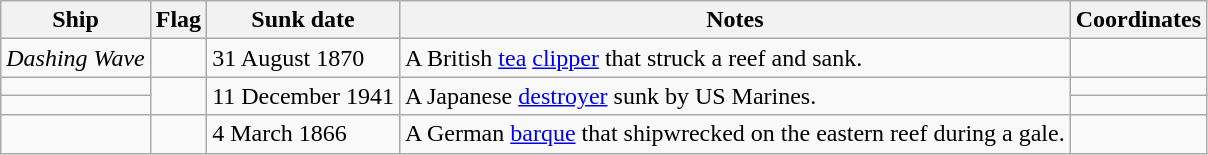<table class="wikitable">
<tr>
<th>Ship</th>
<th>Flag</th>
<th>Sunk date</th>
<th>Notes</th>
<th>Coordinates</th>
</tr>
<tr>
<td><em>Dashing Wave</em></td>
<td></td>
<td>31 August 1870</td>
<td>A British <a href='#'>tea</a> <a href='#'>clipper</a> that struck a reef and sank.</td>
<td></td>
</tr>
<tr>
<td></td>
<td rowspan="2"></td>
<td rowspan="2">11 December 1941</td>
<td rowspan="2">A Japanese <a href='#'>destroyer</a> sunk by US Marines.</td>
<td></td>
</tr>
<tr>
<td></td>
<td></td>
</tr>
<tr>
<td></td>
<td></td>
<td>4 March 1866</td>
<td>A German <a href='#'>barque</a> that shipwrecked on the eastern reef during a gale.</td>
<td></td>
</tr>
</table>
